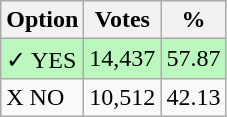<table class="wikitable">
<tr>
<th>Option</th>
<th>Votes</th>
<th>%</th>
</tr>
<tr>
<td style=background:#bbf8be>✓ YES</td>
<td style=background:#bbf8be>14,437</td>
<td style=background:#bbf8be>57.87</td>
</tr>
<tr>
<td>X NO</td>
<td>10,512</td>
<td>42.13</td>
</tr>
</table>
